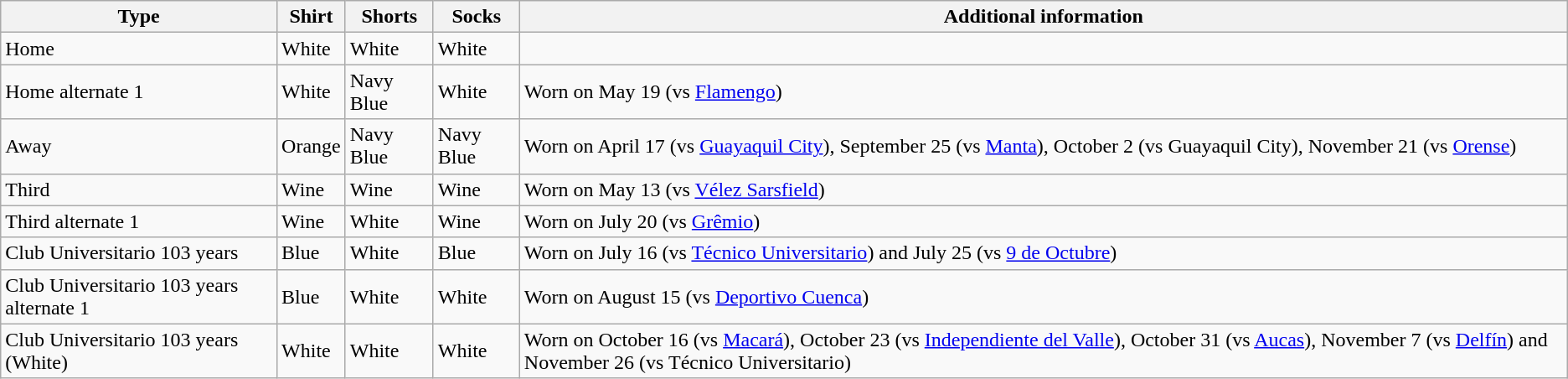<table class="wikitable">
<tr>
<th>Type</th>
<th>Shirt</th>
<th>Shorts</th>
<th>Socks</th>
<th>Additional information</th>
</tr>
<tr>
<td>Home</td>
<td>White</td>
<td>White</td>
<td>White</td>
<td></td>
</tr>
<tr>
<td>Home alternate 1</td>
<td>White</td>
<td>Navy Blue</td>
<td>White</td>
<td>Worn on May 19 (vs <a href='#'>Flamengo</a>)</td>
</tr>
<tr>
<td>Away</td>
<td>Orange</td>
<td>Navy Blue</td>
<td>Navy Blue</td>
<td>Worn on April 17 (vs <a href='#'>Guayaquil City</a>), September 25 (vs <a href='#'>Manta</a>), October 2 (vs Guayaquil City), November 21 (vs <a href='#'>Orense</a>)</td>
</tr>
<tr>
<td>Third</td>
<td>Wine</td>
<td>Wine</td>
<td>Wine</td>
<td>Worn on May 13 (vs <a href='#'>Vélez Sarsfield</a>)</td>
</tr>
<tr>
<td>Third alternate 1</td>
<td>Wine</td>
<td>White</td>
<td>Wine</td>
<td>Worn on July 20 (vs <a href='#'>Grêmio</a>)</td>
</tr>
<tr>
<td>Club Universitario 103 years</td>
<td>Blue</td>
<td>White</td>
<td>Blue</td>
<td>Worn on July 16 (vs <a href='#'>Técnico Universitario</a>) and July 25 (vs <a href='#'>9 de Octubre</a>)</td>
</tr>
<tr>
<td>Club Universitario 103 years alternate 1</td>
<td>Blue</td>
<td>White</td>
<td>White</td>
<td>Worn on August 15 (vs <a href='#'>Deportivo Cuenca</a>)</td>
</tr>
<tr>
<td>Club Universitario 103 years (White)</td>
<td>White</td>
<td>White</td>
<td>White</td>
<td>Worn on October 16 (vs <a href='#'>Macará</a>), October 23 (vs <a href='#'>Independiente del Valle</a>), October 31 (vs <a href='#'>Aucas</a>), November 7 (vs <a href='#'>Delfín</a>) and November 26 (vs Técnico Universitario)</td>
</tr>
</table>
